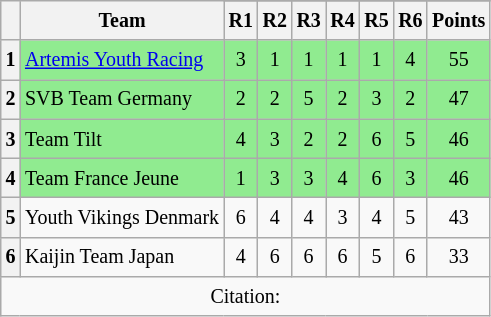<table class="wikitable" style="font-size:10pt;line-height:1.5;text-align: center;">
<tr>
<th rowspan="2"></th>
<th rowspan="2">Team</th>
</tr>
<tr>
<th>R1</th>
<th>R2</th>
<th>R3</th>
<th>R4</th>
<th>R5</th>
<th>R6</th>
<th>Points</th>
</tr>
<tr>
<th>1</th>
<td align="left" bgcolor="#90EB90"> <a href='#'>Artemis Youth Racing</a></td>
<td bgcolor="#90EB90">3</td>
<td bgcolor="#90EB90">1</td>
<td bgcolor="#90EB90">1</td>
<td bgcolor="#90EB90">1</td>
<td bgcolor="#90EB90">1</td>
<td bgcolor="#90EB90">4</td>
<td bgcolor="#90EB90">55</td>
</tr>
<tr>
<th>2</th>
<td align="left" bgcolor="#90EB90"> SVB Team Germany</td>
<td bgcolor="#90EB90">2</td>
<td bgcolor="#90EB90">2</td>
<td bgcolor="#90EB90">5</td>
<td bgcolor="#90EB90">2</td>
<td bgcolor="#90EB90">3</td>
<td bgcolor="#90EB90">2</td>
<td bgcolor="#90EB90">47</td>
</tr>
<tr>
<th>3</th>
<td align="left" bgcolor="#90EB90"> Team Tilt</td>
<td bgcolor="#90EB90">4</td>
<td bgcolor="#90EB90">3</td>
<td bgcolor="#90EB90">2</td>
<td bgcolor="#90EB90">2</td>
<td bgcolor="#90EB90">6</td>
<td bgcolor="#90EB90">5</td>
<td bgcolor="#90EB90">46</td>
</tr>
<tr>
<th>4</th>
<td align="left" bgcolor="#90EB90"> Team France Jeune</td>
<td bgcolor="#90EB90">1</td>
<td bgcolor="#90EB90">3</td>
<td bgcolor="#90EB90">3</td>
<td bgcolor="#90EB90">4</td>
<td bgcolor="#90EB90">6</td>
<td bgcolor="#90EB90">3</td>
<td bgcolor="#90EB90">46</td>
</tr>
<tr>
<th>5</th>
<td align="left"> Youth Vikings Denmark</td>
<td>6</td>
<td>4</td>
<td>4</td>
<td>3</td>
<td>4</td>
<td>5</td>
<td>43</td>
</tr>
<tr>
<th>6</th>
<td align="left"> Kaijin Team Japan</td>
<td>4</td>
<td>6</td>
<td>6</td>
<td>6</td>
<td>5</td>
<td>6</td>
<td>33</td>
</tr>
<tr>
<td colspan="12" align=center>Citation:</td>
</tr>
</table>
